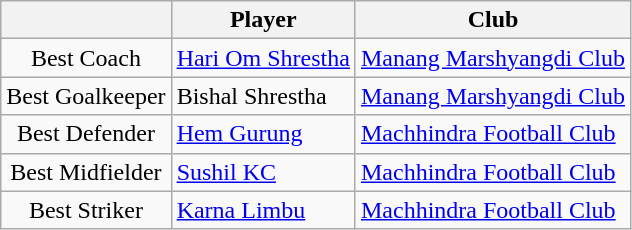<table class="wikitable" style="text-align:center">
<tr>
<th></th>
<th>Player</th>
<th>Club</th>
</tr>
<tr>
<td>Best Coach</td>
<td align="left"> <a href='#'>Hari Om Shrestha</a></td>
<td align="left"><a href='#'>Manang Marshyangdi Club</a></td>
</tr>
<tr>
<td>Best Goalkeeper</td>
<td align="left"> Bishal Shrestha</td>
<td align="left"><a href='#'>Manang Marshyangdi Club</a></td>
</tr>
<tr>
<td>Best Defender</td>
<td align="left"> <a href='#'>Hem Gurung</a></td>
<td align="left"><a href='#'>Machhindra Football Club</a></td>
</tr>
<tr>
<td>Best Midfielder</td>
<td align="left"> <a href='#'>Sushil KC</a></td>
<td align="left"><a href='#'>Machhindra Football Club</a></td>
</tr>
<tr>
<td>Best Striker</td>
<td align="left"> <a href='#'>Karna Limbu</a></td>
<td align="left"><a href='#'>Machhindra Football Club</a></td>
</tr>
</table>
